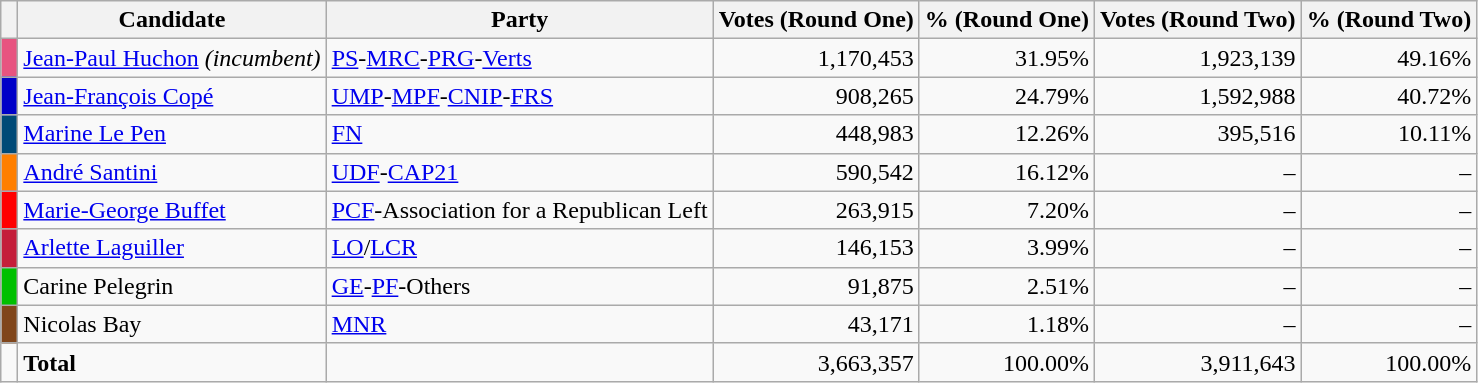<table class="wikitable" style="text-align:right">
<tr>
<th></th>
<th>Candidate</th>
<th>Party</th>
<th>Votes (Round One)</th>
<th>% (Round One)</th>
<th>Votes (Round Two)</th>
<th>% (Round Two)</th>
</tr>
<tr>
<td bgcolor="#E75480"> </td>
<td align=left><a href='#'>Jean-Paul Huchon</a> <em>(incumbent)</em></td>
<td align=left><a href='#'>PS</a>-<a href='#'>MRC</a>-<a href='#'>PRG</a>-<a href='#'>Verts</a></td>
<td>1,170,453</td>
<td>31.95%</td>
<td>1,923,139</td>
<td>49.16%</td>
</tr>
<tr>
<td bgcolor="#0000c8"> </td>
<td align=left><a href='#'>Jean-François Copé</a></td>
<td align=left><a href='#'>UMP</a>-<a href='#'>MPF</a>-<a href='#'>CNIP</a>-<a href='#'>FRS</a></td>
<td>908,265</td>
<td>24.79%</td>
<td>1,592,988</td>
<td>40.72%</td>
</tr>
<tr>
<td bgcolor="#004A77"> </td>
<td align=left><a href='#'>Marine Le Pen</a></td>
<td align=left><a href='#'>FN</a></td>
<td>448,983</td>
<td>12.26%</td>
<td>395,516</td>
<td>10.11%</td>
</tr>
<tr>
<td bgcolor="#FF7F00"> </td>
<td align=left><a href='#'>André Santini</a></td>
<td align=left><a href='#'>UDF</a>-<a href='#'>CAP21</a></td>
<td>590,542</td>
<td>16.12%</td>
<td>–</td>
<td>–</td>
</tr>
<tr>
<td bgcolor="red"> </td>
<td align=left><a href='#'>Marie-George Buffet</a></td>
<td align=left><a href='#'>PCF</a>-Association for a Republican Left</td>
<td>263,915</td>
<td>7.20%</td>
<td>–</td>
<td>–</td>
</tr>
<tr>
<td bgcolor="#C41E3A"> </td>
<td align=left><a href='#'>Arlette Laguiller</a></td>
<td align=left><a href='#'>LO</a>/<a href='#'>LCR</a></td>
<td>146,153</td>
<td>3.99%</td>
<td>–</td>
<td>–</td>
</tr>
<tr>
<td bgcolor="#00C000"> </td>
<td align=left>Carine Pelegrin</td>
<td align=left><a href='#'>GE</a>-<a href='#'>PF</a>-Others</td>
<td>91,875</td>
<td>2.51%</td>
<td>–</td>
<td>–</td>
</tr>
<tr>
<td bgcolor="#80461B"> </td>
<td align=left>Nicolas Bay</td>
<td align=left><a href='#'>MNR</a></td>
<td>43,171</td>
<td>1.18%</td>
<td>–</td>
<td>–</td>
</tr>
<tr>
<td></td>
<td align=left><strong>Total</strong></td>
<td align=left></td>
<td>3,663,357</td>
<td>100.00%</td>
<td>3,911,643</td>
<td>100.00%</td>
</tr>
</table>
